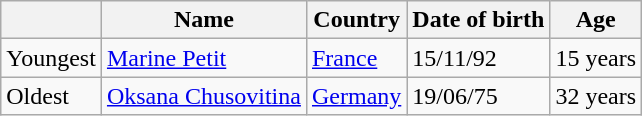<table class="wikitable">
<tr>
<th></th>
<th>Name</th>
<th>Country</th>
<th>Date of birth</th>
<th>Age</th>
</tr>
<tr>
<td>Youngest</td>
<td><a href='#'>Marine Petit</a></td>
<td><a href='#'>France</a> </td>
<td>15/11/92</td>
<td>15 years</td>
</tr>
<tr>
<td>Oldest</td>
<td><a href='#'>Oksana Chusovitina</a></td>
<td><a href='#'>Germany</a> </td>
<td>19/06/75</td>
<td>32 years</td>
</tr>
</table>
